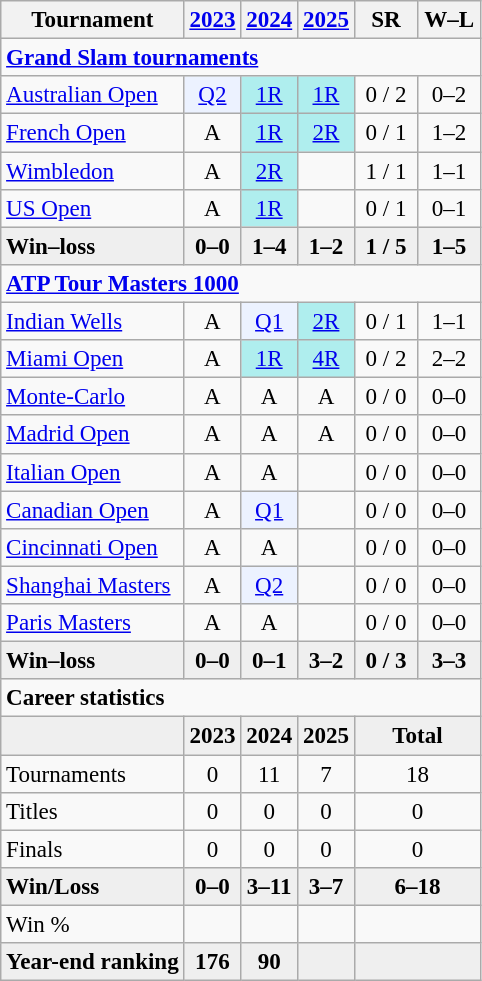<table class="wikitable nowrap" style=text-align:center;font-size:96%>
<tr>
<th>Tournament</th>
<th><a href='#'>2023</a></th>
<th><a href='#'>2024</a></th>
<th><a href='#'>2025</a></th>
<th width="35">SR</th>
<th width="35">W–L</th>
</tr>
<tr>
<td colspan="6" align="left"><strong><a href='#'>Grand Slam tournaments</a></strong></td>
</tr>
<tr>
<td align="left"><a href='#'>Australian Open</a></td>
<td bgcolor="ecf2ff"><a href='#'>Q2</a></td>
<td bgcolor="afeeee"><a href='#'>1R</a></td>
<td bgcolor="afeeee"><a href='#'>1R</a></td>
<td>0 / 2</td>
<td>0–2</td>
</tr>
<tr>
<td align="left"><a href='#'>French Open</a></td>
<td>A</td>
<td bgcolor="afeeee"><a href='#'>1R</a></td>
<td bgcolor="afeeee"><a href='#'>2R</a></td>
<td>0 / 1</td>
<td>1–2</td>
</tr>
<tr>
<td align="left"><a href='#'>Wimbledon</a></td>
<td>A</td>
<td bgcolor="afeeee"><a href='#'>2R</a></td>
<td></td>
<td>1 / 1</td>
<td>1–1</td>
</tr>
<tr>
<td align="left"><a href='#'>US Open</a></td>
<td>A</td>
<td bgcolor="afeeee"><a href='#'>1R</a></td>
<td></td>
<td>0 / 1</td>
<td>0–1</td>
</tr>
<tr style=background:#efefef;font-weight:bold>
<td align="left"><strong>Win–loss</strong></td>
<td>0–0</td>
<td>1–4</td>
<td>1–2</td>
<td>1 / 5</td>
<td>1–5</td>
</tr>
<tr>
<td colspan="6" align="left"><strong><a href='#'>ATP Tour Masters 1000</a></strong></td>
</tr>
<tr>
<td align="left"><a href='#'>Indian Wells</a></td>
<td>A</td>
<td bgcolor="ecf2ff"><a href='#'>Q1</a></td>
<td bgcolor="afeeee"><a href='#'>2R</a></td>
<td>0 / 1</td>
<td>1–1</td>
</tr>
<tr>
<td align="left"><a href='#'>Miami Open</a></td>
<td>A</td>
<td bgcolor="afeeee"><a href='#'>1R</a></td>
<td bgcolor="afeeee"><a href='#'>4R</a></td>
<td>0 / 2</td>
<td>2–2</td>
</tr>
<tr>
<td align="left"><a href='#'>Monte-Carlo</a></td>
<td>A</td>
<td>A</td>
<td>A</td>
<td>0 / 0</td>
<td>0–0</td>
</tr>
<tr>
<td align="left"><a href='#'>Madrid Open</a></td>
<td>A</td>
<td>A</td>
<td>A</td>
<td>0 / 0</td>
<td>0–0</td>
</tr>
<tr>
<td align="left"><a href='#'>Italian Open</a></td>
<td>A</td>
<td>A</td>
<td></td>
<td>0 / 0</td>
<td>0–0</td>
</tr>
<tr>
<td align="left"><a href='#'>Canadian Open</a></td>
<td>A</td>
<td bgcolor="ecf2ff"><a href='#'>Q1</a></td>
<td></td>
<td>0 / 0</td>
<td>0–0</td>
</tr>
<tr>
<td align="left"><a href='#'>Cincinnati Open</a></td>
<td>A</td>
<td>A</td>
<td></td>
<td>0 / 0</td>
<td>0–0</td>
</tr>
<tr>
<td align="left"><a href='#'>Shanghai Masters</a></td>
<td>A</td>
<td bgcolor="ecf2ff"><a href='#'>Q2</a></td>
<td></td>
<td>0 / 0</td>
<td>0–0</td>
</tr>
<tr>
<td align="left"><a href='#'>Paris Masters</a></td>
<td>A</td>
<td>A</td>
<td></td>
<td>0 / 0</td>
<td>0–0</td>
</tr>
<tr style=background:#efefef;font-weight:bold>
<td align="left"><strong>Win–loss</strong></td>
<td>0–0</td>
<td>0–1</td>
<td>3–2</td>
<td>0 / 3</td>
<td>3–3</td>
</tr>
<tr>
<td colspan="6" align="left"><strong>Career statistics</strong></td>
</tr>
<tr style=background:#efefef;font-weight:bold>
<td></td>
<td>2023</td>
<td>2024</td>
<td>2025</td>
<td colspan="2">Total</td>
</tr>
<tr>
<td align="left">Tournaments</td>
<td>0</td>
<td>11</td>
<td>7</td>
<td colspan="2">18</td>
</tr>
<tr>
<td align="left">Titles</td>
<td>0</td>
<td>0</td>
<td>0</td>
<td colspan="2">0</td>
</tr>
<tr>
<td align="left">Finals</td>
<td>0</td>
<td>0</td>
<td>0</td>
<td colspan="2">0</td>
</tr>
<tr style=background:#efefef;font-weight:bold>
<td align="left">Win/Loss</td>
<td>0–0</td>
<td>3–11</td>
<td>3–7</td>
<td colspan="2">6–18</td>
</tr>
<tr>
<td align="left">Win %</td>
<td></td>
<td></td>
<td></td>
<td colspan="2"></td>
</tr>
<tr style=background:#efefef;font-weight:bold>
<td><strong>Year-end ranking</strong></td>
<td>176</td>
<td>90</td>
<td></td>
<td colspan="2"></td>
</tr>
</table>
